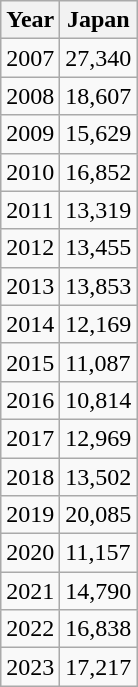<table class="wikitable">
<tr>
<th>Year</th>
<th>Japan</th>
</tr>
<tr>
<td>2007</td>
<td>27,340</td>
</tr>
<tr>
<td>2008</td>
<td>18,607</td>
</tr>
<tr>
<td>2009</td>
<td>15,629</td>
</tr>
<tr>
<td>2010</td>
<td>16,852</td>
</tr>
<tr>
<td>2011</td>
<td>13,319</td>
</tr>
<tr>
<td>2012</td>
<td>13,455</td>
</tr>
<tr>
<td>2013</td>
<td>13,853</td>
</tr>
<tr>
<td>2014</td>
<td>12,169</td>
</tr>
<tr>
<td>2015</td>
<td>11,087</td>
</tr>
<tr>
<td>2016</td>
<td>10,814</td>
</tr>
<tr>
<td>2017</td>
<td>12,969</td>
</tr>
<tr>
<td>2018</td>
<td>13,502</td>
</tr>
<tr>
<td>2019</td>
<td>20,085</td>
</tr>
<tr>
<td>2020</td>
<td>11,157</td>
</tr>
<tr>
<td>2021</td>
<td>14,790</td>
</tr>
<tr>
<td>2022</td>
<td>16,838</td>
</tr>
<tr>
<td>2023</td>
<td>17,217</td>
</tr>
</table>
